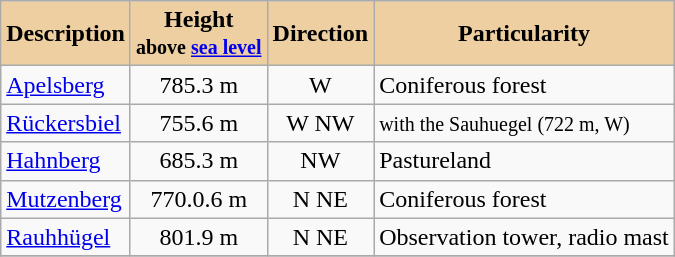<table class="wikitable">
<tr bgcolor="#EECFA1" align="center">
<td><strong>Description</strong></td>
<td><strong>Height <br><small> above <a href='#'>sea level</a> </small> </strong></td>
<td><strong>Direction</strong></td>
<td><strong>Particularity</strong></td>
</tr>
<tr>
<td><a href='#'>Apelsberg</a></td>
<td align="center">785.3 m</td>
<td align="center">W</td>
<td>Coniferous forest</td>
</tr>
<tr>
<td><a href='#'>Rückersbiel</a></td>
<td align="center">755.6 m</td>
<td align="center">W  NW</td>
<td><small> with the Sauhuegel (722 m, W) </small></td>
</tr>
<tr>
<td><a href='#'>Hahnberg</a></td>
<td align="center">685.3 m</td>
<td align="center">NW</td>
<td>Pastureland</td>
</tr>
<tr>
<td><a href='#'>Mutzenberg</a></td>
<td align="center">770.0.6 m</td>
<td align="center">N NE</td>
<td>Coniferous forest</td>
</tr>
<tr>
<td><a href='#'>Rauhhügel</a></td>
<td align="center">801.9 m</td>
<td align="center">N NE</td>
<td align="center">Observation tower, radio mast</td>
</tr>
<tr>
</tr>
</table>
